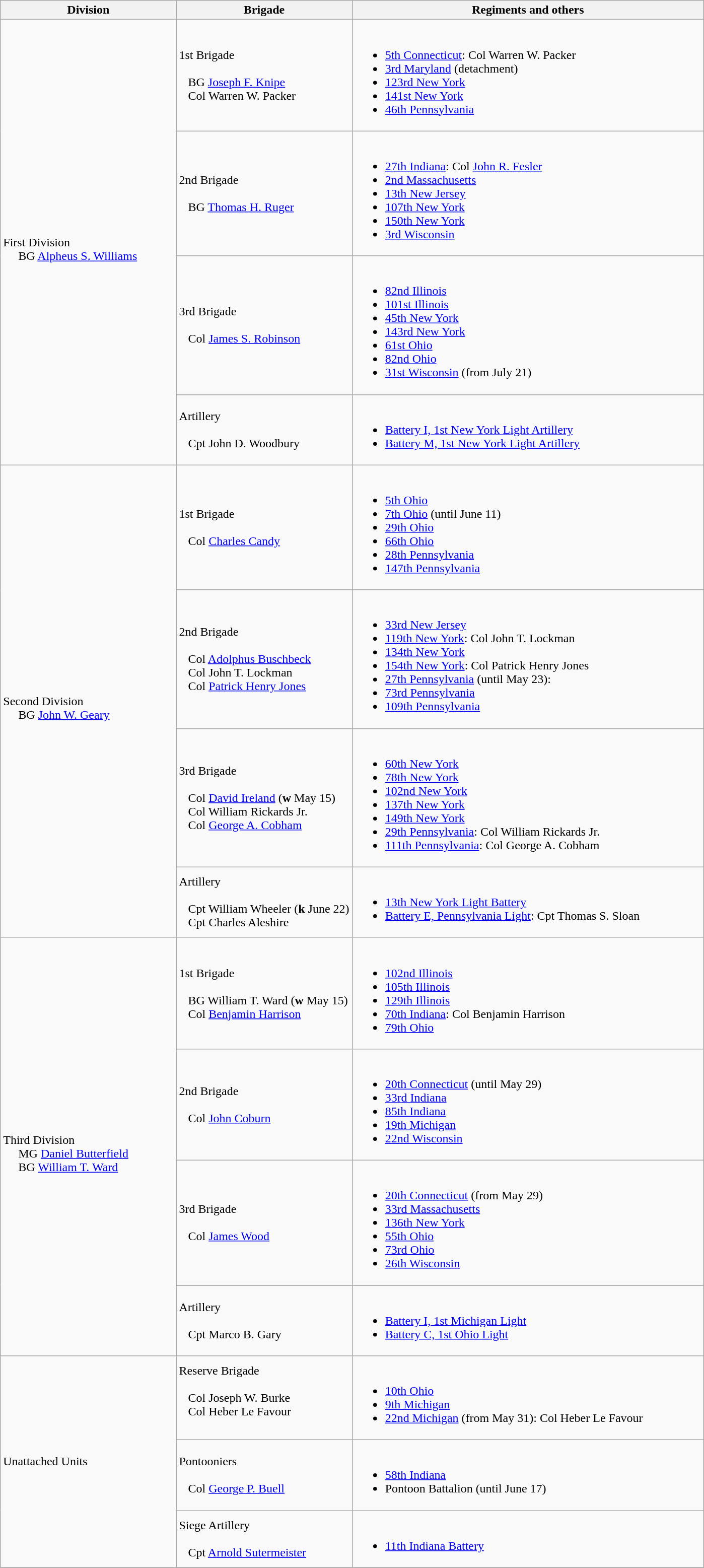<table class="wikitable">
<tr>
<th width=25%>Division</th>
<th width=25%>Brigade</th>
<th>Regiments and others</th>
</tr>
<tr>
<td rowspan=4><br>First Division
<br>    
BG <a href='#'>Alpheus S. Williams</a><br></td>
<td>1st Brigade<br><br>  
BG <a href='#'>Joseph F. Knipe</a><br>  
Col Warren W. Packer</td>
<td><br><ul><li><a href='#'>5th Connecticut</a>: Col Warren W. Packer</li><li><a href='#'>3rd Maryland</a> (detachment)</li><li><a href='#'>123rd New York</a></li><li><a href='#'>141st New York</a></li><li><a href='#'>46th Pennsylvania</a></li></ul></td>
</tr>
<tr>
<td>2nd Brigade<br><br>  
BG <a href='#'>Thomas H. Ruger</a></td>
<td><br><ul><li><a href='#'>27th Indiana</a>: Col <a href='#'>John R. Fesler</a></li><li><a href='#'>2nd Massachusetts</a></li><li><a href='#'>13th New Jersey</a></li><li><a href='#'>107th New York</a></li><li><a href='#'>150th New York</a></li><li><a href='#'>3rd Wisconsin</a></li></ul></td>
</tr>
<tr>
<td>3rd Brigade<br><br>  
Col <a href='#'>James S. Robinson</a></td>
<td><br><ul><li><a href='#'>82nd Illinois</a></li><li><a href='#'>101st Illinois</a></li><li><a href='#'>45th New York</a></li><li><a href='#'>143rd New York</a></li><li><a href='#'>61st Ohio</a></li><li><a href='#'>82nd Ohio</a></li><li><a href='#'>31st Wisconsin</a> (from July 21)</li></ul></td>
</tr>
<tr>
<td>Artillery<br><br>  
Cpt John D. Woodbury</td>
<td><br><ul><li><a href='#'>Battery I, 1st New York Light Artillery</a></li><li><a href='#'>Battery M, 1st New York Light Artillery</a></li></ul></td>
</tr>
<tr>
<td rowspan=4><br>Second Division
<br>    
BG <a href='#'>John W. Geary</a><br></td>
<td>1st Brigade<br><br>  
Col <a href='#'>Charles Candy</a></td>
<td><br><ul><li><a href='#'>5th Ohio</a></li><li><a href='#'>7th Ohio</a> (until June 11)</li><li><a href='#'>29th Ohio</a></li><li><a href='#'>66th Ohio</a></li><li><a href='#'>28th Pennsylvania</a></li><li><a href='#'>147th Pennsylvania</a></li></ul></td>
</tr>
<tr>
<td>2nd Brigade<br><br>  
Col <a href='#'>Adolphus Buschbeck</a><br>  
Col John T. Lockman<br>  
Col <a href='#'>Patrick Henry Jones</a></td>
<td><br><ul><li><a href='#'>33rd New Jersey</a></li><li><a href='#'>119th New York</a>: Col John T. Lockman</li><li><a href='#'>134th New York</a></li><li><a href='#'>154th New York</a>: Col Patrick Henry Jones</li><li><a href='#'>27th Pennsylvania</a> (until May 23):</li><li><a href='#'>73rd Pennsylvania</a></li><li><a href='#'>109th Pennsylvania</a></li></ul></td>
</tr>
<tr>
<td>3rd Brigade<br><br>  
Col <a href='#'>David Ireland</a> (<strong>w</strong> May 15)<br>  
Col William Rickards Jr.<br>  
Col <a href='#'>George A. Cobham</a></td>
<td><br><ul><li><a href='#'>60th New York</a></li><li><a href='#'>78th New York</a></li><li><a href='#'>102nd New York</a></li><li><a href='#'>137th New York</a></li><li><a href='#'>149th New York</a></li><li><a href='#'>29th Pennsylvania</a>: Col William Rickards Jr.</li><li><a href='#'>111th Pennsylvania</a>: Col George A. Cobham</li></ul></td>
</tr>
<tr>
<td>Artillery<br><br>  
Cpt William Wheeler (<strong>k</strong> June 22)<br>  
Cpt Charles Aleshire</td>
<td><br><ul><li><a href='#'>13th New York Light Battery</a></li><li><a href='#'>Battery E, Pennsylvania Light</a>: Cpt Thomas S. Sloan</li></ul></td>
</tr>
<tr>
<td rowspan=4><br>Third Division
<br>    
MG <a href='#'>Daniel Butterfield</a><br>    
BG <a href='#'>William T. Ward</a></td>
<td>1st Brigade<br><br>  
BG William T. Ward (<strong>w</strong> May 15)<br>  
Col <a href='#'>Benjamin Harrison</a></td>
<td><br><ul><li><a href='#'>102nd Illinois</a></li><li><a href='#'>105th Illinois</a></li><li><a href='#'>129th Illinois</a></li><li><a href='#'>70th Indiana</a>: Col Benjamin Harrison</li><li><a href='#'>79th Ohio</a></li></ul></td>
</tr>
<tr>
<td>2nd Brigade<br><br>  
Col <a href='#'>John Coburn</a></td>
<td><br><ul><li><a href='#'>20th Connecticut</a> (until May 29)</li><li><a href='#'>33rd Indiana</a></li><li><a href='#'>85th Indiana</a></li><li><a href='#'>19th Michigan</a></li><li><a href='#'>22nd Wisconsin</a></li></ul></td>
</tr>
<tr>
<td>3rd Brigade<br><br>  
Col <a href='#'>James Wood</a></td>
<td><br><ul><li><a href='#'>20th Connecticut</a> (from May 29)</li><li><a href='#'>33rd Massachusetts</a></li><li><a href='#'>136th New York</a></li><li><a href='#'>55th Ohio</a></li><li><a href='#'>73rd Ohio</a></li><li><a href='#'>26th Wisconsin</a></li></ul></td>
</tr>
<tr>
<td>Artillery<br><br>  
Cpt Marco B. Gary</td>
<td><br><ul><li><a href='#'>Battery I, 1st Michigan Light</a></li><li><a href='#'>Battery C, 1st Ohio Light</a></li></ul></td>
</tr>
<tr>
<td rowspan=3><br>Unattached Units
<br>    </td>
<td>Reserve Brigade<br><br>  
Col Joseph W. Burke<br>  
Col Heber Le Favour<br>  </td>
<td><br><ul><li><a href='#'>10th Ohio</a></li><li><a href='#'>9th Michigan</a></li><li><a href='#'>22nd Michigan</a> (from May 31): Col Heber Le Favour</li></ul></td>
</tr>
<tr>
<td>Pontooniers<br><br>  
Col <a href='#'>George P. Buell</a></td>
<td><br><ul><li><a href='#'>58th Indiana</a></li><li>Pontoon Battalion (until June 17)</li></ul></td>
</tr>
<tr>
<td>Siege Artillery<br><br>  
Cpt <a href='#'>Arnold Sutermeister</a></td>
<td><br><ul><li><a href='#'>11th Indiana Battery</a></li></ul></td>
</tr>
<tr>
</tr>
</table>
